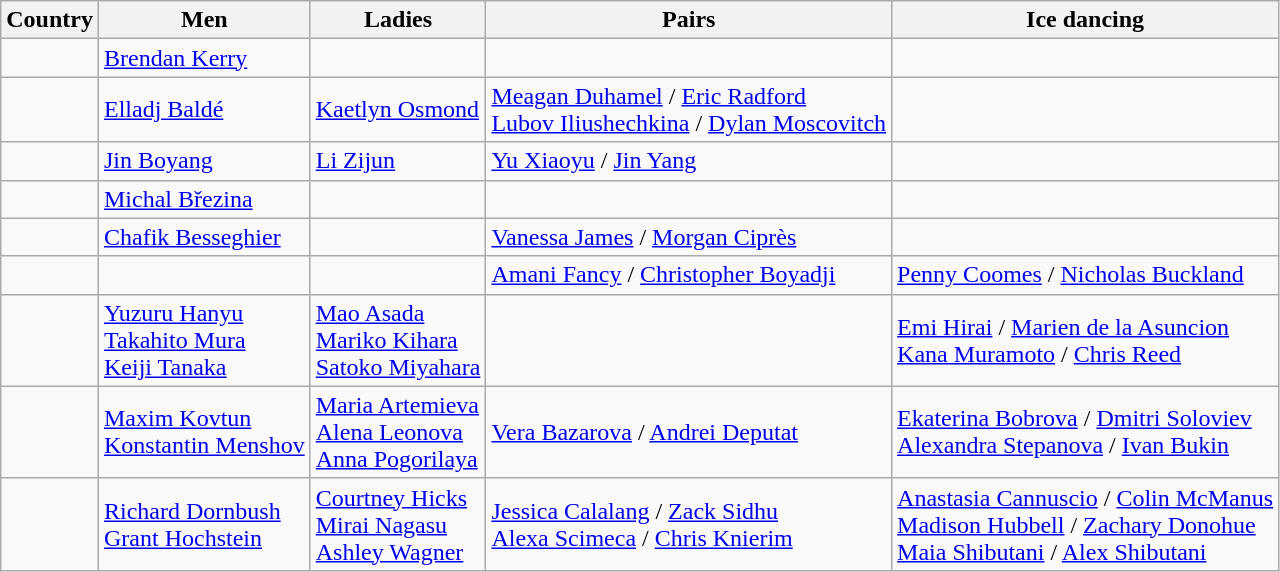<table class="wikitable">
<tr>
<th>Country</th>
<th>Men</th>
<th>Ladies</th>
<th>Pairs</th>
<th>Ice dancing</th>
</tr>
<tr>
<td></td>
<td><a href='#'>Brendan Kerry</a></td>
<td></td>
<td></td>
<td></td>
</tr>
<tr>
<td></td>
<td><a href='#'>Elladj Baldé</a></td>
<td><a href='#'>Kaetlyn Osmond</a></td>
<td><a href='#'>Meagan Duhamel</a> / <a href='#'>Eric Radford</a> <br> <a href='#'>Lubov Iliushechkina</a> / <a href='#'>Dylan Moscovitch</a></td>
<td></td>
</tr>
<tr>
<td></td>
<td><a href='#'>Jin Boyang</a></td>
<td><a href='#'>Li Zijun</a></td>
<td><a href='#'>Yu Xiaoyu</a> / <a href='#'>Jin Yang</a></td>
<td></td>
</tr>
<tr>
<td></td>
<td><a href='#'>Michal Březina</a></td>
<td></td>
<td></td>
<td></td>
</tr>
<tr>
<td></td>
<td><a href='#'>Chafik Besseghier</a></td>
<td></td>
<td><a href='#'>Vanessa James</a> / <a href='#'>Morgan Ciprès</a></td>
<td></td>
</tr>
<tr>
<td></td>
<td></td>
<td></td>
<td><a href='#'>Amani Fancy</a> / <a href='#'>Christopher Boyadji</a></td>
<td><a href='#'>Penny Coomes</a> / <a href='#'>Nicholas Buckland</a></td>
</tr>
<tr>
<td></td>
<td><a href='#'>Yuzuru Hanyu</a> <br> <a href='#'>Takahito Mura</a> <br> <a href='#'>Keiji Tanaka</a></td>
<td><a href='#'>Mao Asada</a> <br> <a href='#'>Mariko Kihara</a> <br> <a href='#'>Satoko Miyahara</a></td>
<td></td>
<td><a href='#'>Emi Hirai</a> / <a href='#'>Marien de la Asuncion</a> <br> <a href='#'>Kana Muramoto</a> / <a href='#'>Chris Reed</a></td>
</tr>
<tr>
<td></td>
<td><a href='#'>Maxim Kovtun</a> <br> <a href='#'>Konstantin Menshov</a></td>
<td><a href='#'>Maria Artemieva</a> <br> <a href='#'>Alena Leonova</a> <br> <a href='#'>Anna Pogorilaya</a></td>
<td><a href='#'>Vera Bazarova</a> / <a href='#'>Andrei Deputat</a></td>
<td><a href='#'>Ekaterina Bobrova</a> / <a href='#'>Dmitri Soloviev</a> <br> <a href='#'>Alexandra Stepanova</a> / <a href='#'>Ivan Bukin</a></td>
</tr>
<tr>
<td></td>
<td><a href='#'>Richard Dornbush</a> <br> <a href='#'>Grant Hochstein</a></td>
<td><a href='#'>Courtney Hicks</a> <br> <a href='#'>Mirai Nagasu</a> <br> <a href='#'>Ashley Wagner</a></td>
<td><a href='#'>Jessica Calalang</a> / <a href='#'>Zack Sidhu</a> <br> <a href='#'>Alexa Scimeca</a> / <a href='#'>Chris Knierim</a></td>
<td><a href='#'>Anastasia Cannuscio</a> / <a href='#'>Colin McManus</a> <br> <a href='#'>Madison Hubbell</a> / <a href='#'>Zachary Donohue</a> <br> <a href='#'>Maia Shibutani</a> / <a href='#'>Alex Shibutani</a></td>
</tr>
</table>
